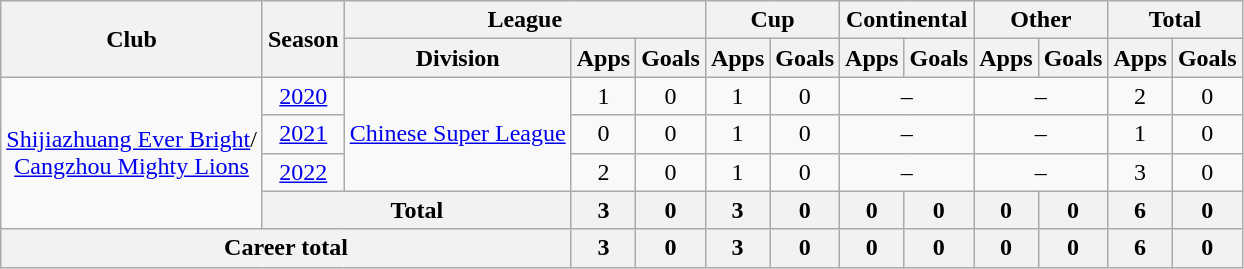<table class="wikitable" style="text-align: center">
<tr>
<th rowspan="2">Club</th>
<th rowspan="2">Season</th>
<th colspan="3">League</th>
<th colspan="2">Cup</th>
<th colspan="2">Continental</th>
<th colspan="2">Other</th>
<th colspan="2">Total</th>
</tr>
<tr>
<th>Division</th>
<th>Apps</th>
<th>Goals</th>
<th>Apps</th>
<th>Goals</th>
<th>Apps</th>
<th>Goals</th>
<th>Apps</th>
<th>Goals</th>
<th>Apps</th>
<th>Goals</th>
</tr>
<tr>
<td rowspan=4><a href='#'>Shijiazhuang Ever Bright</a>/<br><a href='#'>Cangzhou Mighty Lions</a></td>
<td><a href='#'>2020</a></td>
<td rowspan=3><a href='#'>Chinese Super League</a></td>
<td>1</td>
<td>0</td>
<td>1</td>
<td>0</td>
<td colspan="2">–</td>
<td colspan="2">–</td>
<td>2</td>
<td>0</td>
</tr>
<tr>
<td><a href='#'>2021</a></td>
<td>0</td>
<td>0</td>
<td>1</td>
<td>0</td>
<td colspan="2">–</td>
<td colspan="2">–</td>
<td>1</td>
<td>0</td>
</tr>
<tr>
<td><a href='#'>2022</a></td>
<td>2</td>
<td>0</td>
<td>1</td>
<td>0</td>
<td colspan="2">–</td>
<td colspan="2">–</td>
<td>3</td>
<td>0</td>
</tr>
<tr>
<th colspan=2>Total</th>
<th>3</th>
<th>0</th>
<th>3</th>
<th>0</th>
<th>0</th>
<th>0</th>
<th>0</th>
<th>0</th>
<th>6</th>
<th>0</th>
</tr>
<tr>
<th colspan=3>Career total</th>
<th>3</th>
<th>0</th>
<th>3</th>
<th>0</th>
<th>0</th>
<th>0</th>
<th>0</th>
<th>0</th>
<th>6</th>
<th>0</th>
</tr>
</table>
